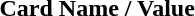<table style="text-align: left;">
<tr>
<th>Card</th>
<th>Name / Value</th>
</tr>
<tr>
<td></td>
<td></td>
</tr>
<tr>
<td></td>
<td></td>
</tr>
<tr>
<td></td>
<td></td>
</tr>
<tr>
<td></td>
<td></td>
</tr>
<tr>
<td></td>
<td></td>
</tr>
<tr>
<td></td>
<td></td>
</tr>
</table>
